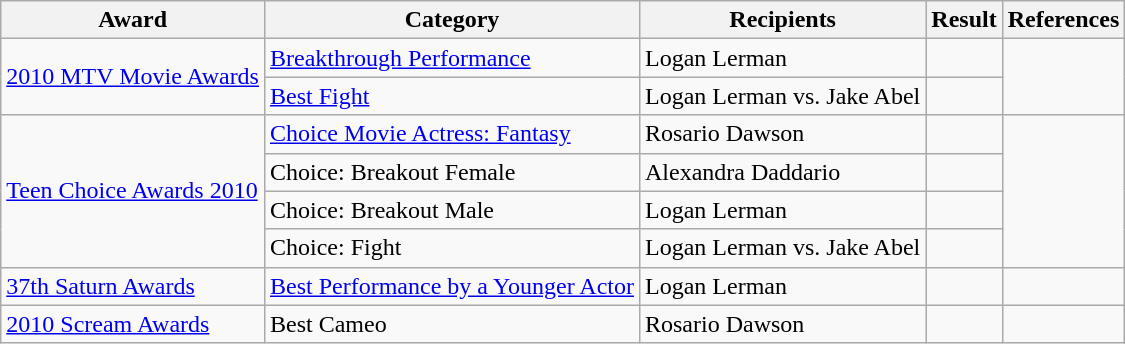<table class="wikitable sortable plainrowheaders">
<tr>
<th>Award</th>
<th>Category</th>
<th>Recipients</th>
<th>Result</th>
<th>References</th>
</tr>
<tr>
<td rowspan="2"><a href='#'>2010 MTV Movie Awards</a></td>
<td><a href='#'>Breakthrough Performance</a></td>
<td>Logan Lerman</td>
<td></td>
<td rowspan="2"></td>
</tr>
<tr>
<td><a href='#'>Best Fight</a></td>
<td>Logan Lerman vs. Jake Abel</td>
<td></td>
</tr>
<tr>
<td rowspan="4"><a href='#'>Teen Choice Awards 2010</a></td>
<td><a href='#'>Choice Movie Actress: Fantasy</a></td>
<td>Rosario Dawson</td>
<td></td>
<td rowspan="4"></td>
</tr>
<tr>
<td>Choice: Breakout Female</td>
<td>Alexandra Daddario</td>
<td></td>
</tr>
<tr>
<td>Choice: Breakout Male</td>
<td>Logan Lerman</td>
<td></td>
</tr>
<tr>
<td>Choice: Fight</td>
<td>Logan Lerman vs. Jake Abel</td>
<td></td>
</tr>
<tr>
<td><a href='#'>37th Saturn Awards</a></td>
<td><a href='#'>Best Performance by a Younger Actor</a></td>
<td>Logan Lerman</td>
<td></td>
<td></td>
</tr>
<tr>
<td><a href='#'>2010 Scream Awards</a></td>
<td>Best Cameo</td>
<td>Rosario Dawson</td>
<td></td>
<td></td>
</tr>
</table>
